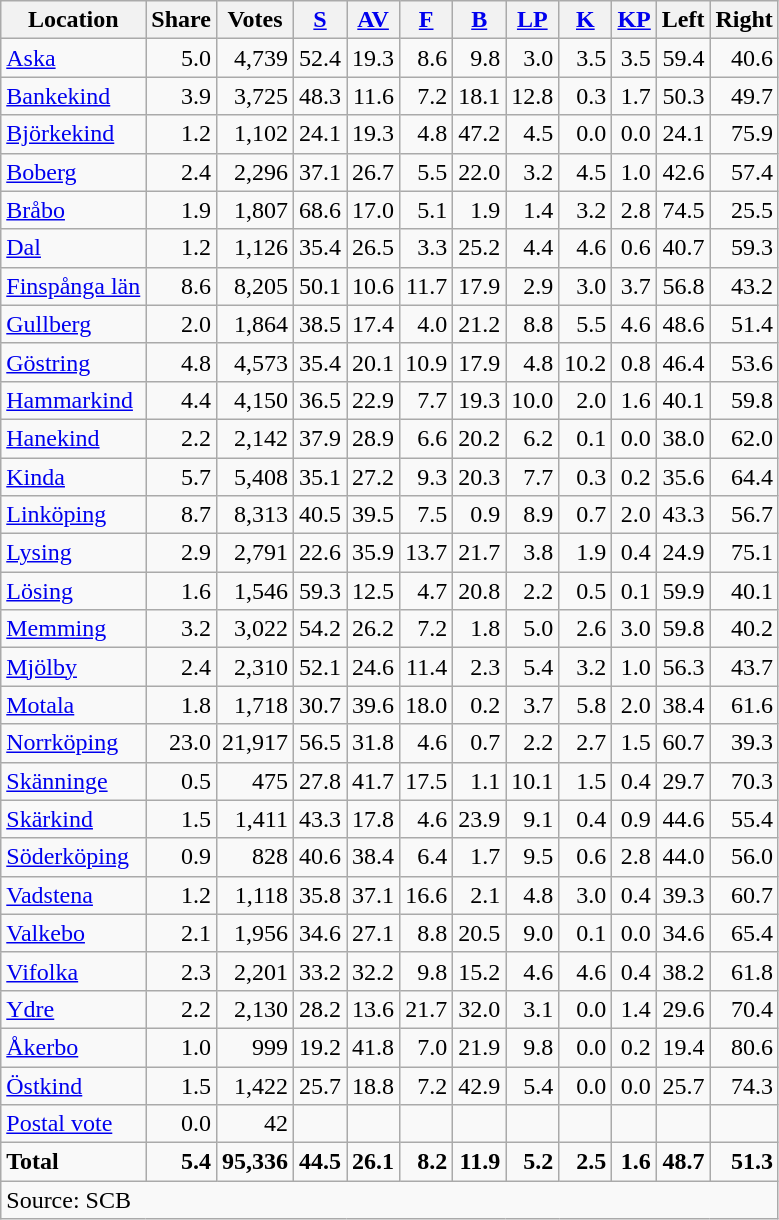<table class="wikitable sortable" style=text-align:right>
<tr>
<th>Location</th>
<th>Share</th>
<th>Votes</th>
<th><a href='#'>S</a></th>
<th><a href='#'>AV</a></th>
<th><a href='#'>F</a></th>
<th><a href='#'>B</a></th>
<th><a href='#'>LP</a></th>
<th><a href='#'>K</a></th>
<th><a href='#'>KP</a></th>
<th>Left</th>
<th>Right</th>
</tr>
<tr>
<td align=left><a href='#'>Aska</a></td>
<td>5.0</td>
<td>4,739</td>
<td>52.4</td>
<td>19.3</td>
<td>8.6</td>
<td>9.8</td>
<td>3.0</td>
<td>3.5</td>
<td>3.5</td>
<td>59.4</td>
<td>40.6</td>
</tr>
<tr>
<td align=left><a href='#'>Bankekind</a></td>
<td>3.9</td>
<td>3,725</td>
<td>48.3</td>
<td>11.6</td>
<td>7.2</td>
<td>18.1</td>
<td>12.8</td>
<td>0.3</td>
<td>1.7</td>
<td>50.3</td>
<td>49.7</td>
</tr>
<tr>
<td align=left><a href='#'>Björkekind</a></td>
<td>1.2</td>
<td>1,102</td>
<td>24.1</td>
<td>19.3</td>
<td>4.8</td>
<td>47.2</td>
<td>4.5</td>
<td>0.0</td>
<td>0.0</td>
<td>24.1</td>
<td>75.9</td>
</tr>
<tr>
<td align=left><a href='#'>Boberg</a></td>
<td>2.4</td>
<td>2,296</td>
<td>37.1</td>
<td>26.7</td>
<td>5.5</td>
<td>22.0</td>
<td>3.2</td>
<td>4.5</td>
<td>1.0</td>
<td>42.6</td>
<td>57.4</td>
</tr>
<tr>
<td align=left><a href='#'>Bråbo</a></td>
<td>1.9</td>
<td>1,807</td>
<td>68.6</td>
<td>17.0</td>
<td>5.1</td>
<td>1.9</td>
<td>1.4</td>
<td>3.2</td>
<td>2.8</td>
<td>74.5</td>
<td>25.5</td>
</tr>
<tr>
<td align=left><a href='#'>Dal</a></td>
<td>1.2</td>
<td>1,126</td>
<td>35.4</td>
<td>26.5</td>
<td>3.3</td>
<td>25.2</td>
<td>4.4</td>
<td>4.6</td>
<td>0.6</td>
<td>40.7</td>
<td>59.3</td>
</tr>
<tr>
<td align=left><a href='#'>Finspånga län</a></td>
<td>8.6</td>
<td>8,205</td>
<td>50.1</td>
<td>10.6</td>
<td>11.7</td>
<td>17.9</td>
<td>2.9</td>
<td>3.0</td>
<td>3.7</td>
<td>56.8</td>
<td>43.2</td>
</tr>
<tr>
<td align=left><a href='#'>Gullberg</a></td>
<td>2.0</td>
<td>1,864</td>
<td>38.5</td>
<td>17.4</td>
<td>4.0</td>
<td>21.2</td>
<td>8.8</td>
<td>5.5</td>
<td>4.6</td>
<td>48.6</td>
<td>51.4</td>
</tr>
<tr>
<td align=left><a href='#'>Göstring</a></td>
<td>4.8</td>
<td>4,573</td>
<td>35.4</td>
<td>20.1</td>
<td>10.9</td>
<td>17.9</td>
<td>4.8</td>
<td>10.2</td>
<td>0.8</td>
<td>46.4</td>
<td>53.6</td>
</tr>
<tr>
<td align=left><a href='#'>Hammarkind</a></td>
<td>4.4</td>
<td>4,150</td>
<td>36.5</td>
<td>22.9</td>
<td>7.7</td>
<td>19.3</td>
<td>10.0</td>
<td>2.0</td>
<td>1.6</td>
<td>40.1</td>
<td>59.8</td>
</tr>
<tr>
<td align=left><a href='#'>Hanekind</a></td>
<td>2.2</td>
<td>2,142</td>
<td>37.9</td>
<td>28.9</td>
<td>6.6</td>
<td>20.2</td>
<td>6.2</td>
<td>0.1</td>
<td>0.0</td>
<td>38.0</td>
<td>62.0</td>
</tr>
<tr>
<td align=left><a href='#'>Kinda</a></td>
<td>5.7</td>
<td>5,408</td>
<td>35.1</td>
<td>27.2</td>
<td>9.3</td>
<td>20.3</td>
<td>7.7</td>
<td>0.3</td>
<td>0.2</td>
<td>35.6</td>
<td>64.4</td>
</tr>
<tr>
<td align=left><a href='#'>Linköping</a></td>
<td>8.7</td>
<td>8,313</td>
<td>40.5</td>
<td>39.5</td>
<td>7.5</td>
<td>0.9</td>
<td>8.9</td>
<td>0.7</td>
<td>2.0</td>
<td>43.3</td>
<td>56.7</td>
</tr>
<tr>
<td align=left><a href='#'>Lysing</a></td>
<td>2.9</td>
<td>2,791</td>
<td>22.6</td>
<td>35.9</td>
<td>13.7</td>
<td>21.7</td>
<td>3.8</td>
<td>1.9</td>
<td>0.4</td>
<td>24.9</td>
<td>75.1</td>
</tr>
<tr>
<td align=left><a href='#'>Lösing</a></td>
<td>1.6</td>
<td>1,546</td>
<td>59.3</td>
<td>12.5</td>
<td>4.7</td>
<td>20.8</td>
<td>2.2</td>
<td>0.5</td>
<td>0.1</td>
<td>59.9</td>
<td>40.1</td>
</tr>
<tr>
<td align=left><a href='#'>Memming</a></td>
<td>3.2</td>
<td>3,022</td>
<td>54.2</td>
<td>26.2</td>
<td>7.2</td>
<td>1.8</td>
<td>5.0</td>
<td>2.6</td>
<td>3.0</td>
<td>59.8</td>
<td>40.2</td>
</tr>
<tr>
<td align=left><a href='#'>Mjölby</a></td>
<td>2.4</td>
<td>2,310</td>
<td>52.1</td>
<td>24.6</td>
<td>11.4</td>
<td>2.3</td>
<td>5.4</td>
<td>3.2</td>
<td>1.0</td>
<td>56.3</td>
<td>43.7</td>
</tr>
<tr>
<td align=left><a href='#'>Motala</a></td>
<td>1.8</td>
<td>1,718</td>
<td>30.7</td>
<td>39.6</td>
<td>18.0</td>
<td>0.2</td>
<td>3.7</td>
<td>5.8</td>
<td>2.0</td>
<td>38.4</td>
<td>61.6</td>
</tr>
<tr>
<td align=left><a href='#'>Norrköping</a></td>
<td>23.0</td>
<td>21,917</td>
<td>56.5</td>
<td>31.8</td>
<td>4.6</td>
<td>0.7</td>
<td>2.2</td>
<td>2.7</td>
<td>1.5</td>
<td>60.7</td>
<td>39.3</td>
</tr>
<tr>
<td align=left><a href='#'>Skänninge</a></td>
<td>0.5</td>
<td>475</td>
<td>27.8</td>
<td>41.7</td>
<td>17.5</td>
<td>1.1</td>
<td>10.1</td>
<td>1.5</td>
<td>0.4</td>
<td>29.7</td>
<td>70.3</td>
</tr>
<tr>
<td align=left><a href='#'>Skärkind</a></td>
<td>1.5</td>
<td>1,411</td>
<td>43.3</td>
<td>17.8</td>
<td>4.6</td>
<td>23.9</td>
<td>9.1</td>
<td>0.4</td>
<td>0.9</td>
<td>44.6</td>
<td>55.4</td>
</tr>
<tr>
<td align=left><a href='#'>Söderköping</a></td>
<td>0.9</td>
<td>828</td>
<td>40.6</td>
<td>38.4</td>
<td>6.4</td>
<td>1.7</td>
<td>9.5</td>
<td>0.6</td>
<td>2.8</td>
<td>44.0</td>
<td>56.0</td>
</tr>
<tr>
<td align=left><a href='#'>Vadstena</a></td>
<td>1.2</td>
<td>1,118</td>
<td>35.8</td>
<td>37.1</td>
<td>16.6</td>
<td>2.1</td>
<td>4.8</td>
<td>3.0</td>
<td>0.4</td>
<td>39.3</td>
<td>60.7</td>
</tr>
<tr>
<td align=left><a href='#'>Valkebo</a></td>
<td>2.1</td>
<td>1,956</td>
<td>34.6</td>
<td>27.1</td>
<td>8.8</td>
<td>20.5</td>
<td>9.0</td>
<td>0.1</td>
<td>0.0</td>
<td>34.6</td>
<td>65.4</td>
</tr>
<tr>
<td align=left><a href='#'>Vifolka</a></td>
<td>2.3</td>
<td>2,201</td>
<td>33.2</td>
<td>32.2</td>
<td>9.8</td>
<td>15.2</td>
<td>4.6</td>
<td>4.6</td>
<td>0.4</td>
<td>38.2</td>
<td>61.8</td>
</tr>
<tr>
<td align=left><a href='#'>Ydre</a></td>
<td>2.2</td>
<td>2,130</td>
<td>28.2</td>
<td>13.6</td>
<td>21.7</td>
<td>32.0</td>
<td>3.1</td>
<td>0.0</td>
<td>1.4</td>
<td>29.6</td>
<td>70.4</td>
</tr>
<tr>
<td align=left><a href='#'>Åkerbo</a></td>
<td>1.0</td>
<td>999</td>
<td>19.2</td>
<td>41.8</td>
<td>7.0</td>
<td>21.9</td>
<td>9.8</td>
<td>0.0</td>
<td>0.2</td>
<td>19.4</td>
<td>80.6</td>
</tr>
<tr>
<td align=left><a href='#'>Östkind</a></td>
<td>1.5</td>
<td>1,422</td>
<td>25.7</td>
<td>18.8</td>
<td>7.2</td>
<td>42.9</td>
<td>5.4</td>
<td>0.0</td>
<td>0.0</td>
<td>25.7</td>
<td>74.3</td>
</tr>
<tr>
<td align=left><a href='#'>Postal vote</a></td>
<td>0.0</td>
<td>42</td>
<td></td>
<td></td>
<td></td>
<td></td>
<td></td>
<td></td>
<td></td>
<td></td>
<td></td>
</tr>
<tr>
<td align=left><strong>Total</strong></td>
<td><strong>5.4</strong></td>
<td><strong>95,336</strong></td>
<td><strong>44.5</strong></td>
<td><strong>26.1</strong></td>
<td><strong>8.2</strong></td>
<td><strong>11.9</strong></td>
<td><strong>5.2</strong></td>
<td><strong>2.5</strong></td>
<td><strong>1.6</strong></td>
<td><strong>48.7</strong></td>
<td><strong>51.3</strong></td>
</tr>
<tr>
<td align=left colspan=12>Source: SCB </td>
</tr>
</table>
